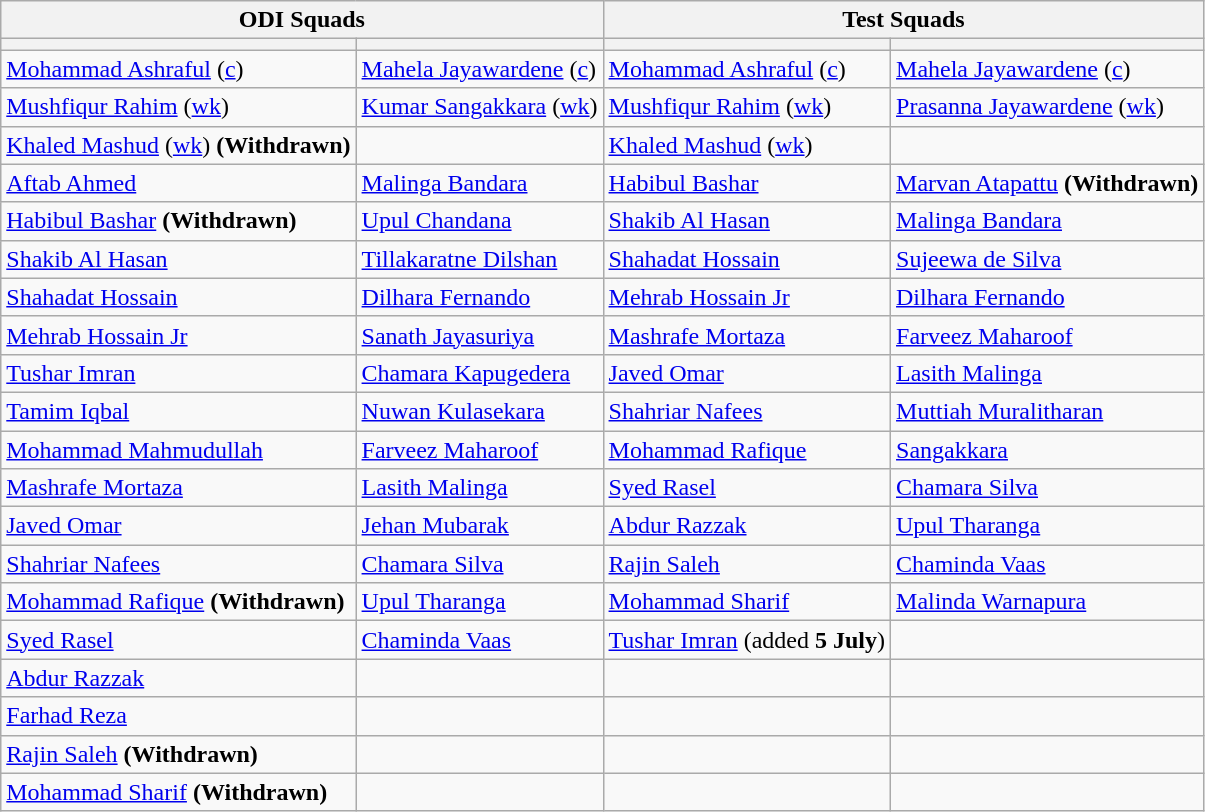<table class="wikitable">
<tr>
<th colspan=2>ODI Squads</th>
<th colspan=2>Test Squads</th>
</tr>
<tr>
<th></th>
<th></th>
<th></th>
<th></th>
</tr>
<tr>
<td><a href='#'>Mohammad Ashraful</a> (<a href='#'>c</a>)</td>
<td><a href='#'>Mahela Jayawardene</a> (<a href='#'>c</a>)</td>
<td><a href='#'>Mohammad Ashraful</a> (<a href='#'>c</a>)</td>
<td><a href='#'>Mahela Jayawardene</a> (<a href='#'>c</a>)</td>
</tr>
<tr>
<td><a href='#'>Mushfiqur Rahim</a> (<a href='#'>wk</a>)</td>
<td><a href='#'>Kumar Sangakkara</a> (<a href='#'>wk</a>)</td>
<td><a href='#'>Mushfiqur Rahim</a> (<a href='#'>wk</a>)</td>
<td><a href='#'>Prasanna Jayawardene</a> (<a href='#'>wk</a>)</td>
</tr>
<tr>
<td><a href='#'>Khaled Mashud</a> (<a href='#'>wk</a>) <strong>(Withdrawn)</strong></td>
<td></td>
<td><a href='#'>Khaled Mashud</a> (<a href='#'>wk</a>)</td>
<td></td>
</tr>
<tr>
<td><a href='#'>Aftab Ahmed</a></td>
<td><a href='#'>Malinga Bandara</a></td>
<td><a href='#'>Habibul Bashar</a></td>
<td><a href='#'>Marvan Atapattu</a> <strong>(Withdrawn)</strong></td>
</tr>
<tr>
<td><a href='#'>Habibul Bashar</a> <strong>(Withdrawn)</strong></td>
<td><a href='#'>Upul Chandana</a></td>
<td><a href='#'>Shakib Al Hasan</a></td>
<td><a href='#'>Malinga Bandara</a></td>
</tr>
<tr>
<td><a href='#'>Shakib Al Hasan</a></td>
<td><a href='#'>Tillakaratne Dilshan</a></td>
<td><a href='#'>Shahadat Hossain</a></td>
<td><a href='#'>Sujeewa de Silva</a></td>
</tr>
<tr>
<td><a href='#'>Shahadat Hossain</a></td>
<td><a href='#'>Dilhara Fernando</a></td>
<td><a href='#'>Mehrab Hossain Jr</a></td>
<td><a href='#'>Dilhara Fernando</a></td>
</tr>
<tr>
<td><a href='#'>Mehrab Hossain Jr</a></td>
<td><a href='#'>Sanath Jayasuriya</a></td>
<td><a href='#'>Mashrafe Mortaza</a></td>
<td><a href='#'>Farveez Maharoof</a></td>
</tr>
<tr>
<td><a href='#'>Tushar Imran</a></td>
<td><a href='#'>Chamara Kapugedera</a></td>
<td><a href='#'>Javed Omar</a></td>
<td><a href='#'>Lasith Malinga</a></td>
</tr>
<tr>
<td><a href='#'>Tamim Iqbal</a></td>
<td><a href='#'>Nuwan Kulasekara</a></td>
<td><a href='#'>Shahriar Nafees</a></td>
<td><a href='#'>Muttiah Muralitharan</a></td>
</tr>
<tr>
<td><a href='#'>Mohammad Mahmudullah</a></td>
<td><a href='#'>Farveez Maharoof</a></td>
<td><a href='#'>Mohammad Rafique</a></td>
<td><a href='#'>Sangakkara</a></td>
</tr>
<tr>
<td><a href='#'>Mashrafe Mortaza</a></td>
<td><a href='#'>Lasith Malinga</a></td>
<td><a href='#'>Syed Rasel</a></td>
<td><a href='#'>Chamara Silva</a></td>
</tr>
<tr>
<td><a href='#'>Javed Omar</a></td>
<td><a href='#'>Jehan Mubarak</a></td>
<td><a href='#'>Abdur Razzak</a></td>
<td><a href='#'>Upul Tharanga</a></td>
</tr>
<tr>
<td><a href='#'>Shahriar Nafees</a></td>
<td><a href='#'>Chamara Silva</a></td>
<td><a href='#'>Rajin Saleh</a></td>
<td><a href='#'>Chaminda Vaas</a></td>
</tr>
<tr>
<td><a href='#'>Mohammad Rafique</a> <strong>(Withdrawn)</strong></td>
<td><a href='#'>Upul Tharanga</a></td>
<td><a href='#'>Mohammad Sharif</a></td>
<td><a href='#'>Malinda Warnapura</a></td>
</tr>
<tr>
<td><a href='#'>Syed Rasel</a></td>
<td><a href='#'>Chaminda Vaas</a></td>
<td><a href='#'>Tushar Imran</a> (added <strong>5 July</strong>)</td>
<td></td>
</tr>
<tr>
<td><a href='#'>Abdur Razzak</a></td>
<td></td>
<td></td>
<td></td>
</tr>
<tr>
<td><a href='#'>Farhad Reza</a></td>
<td></td>
<td></td>
<td></td>
</tr>
<tr>
<td><a href='#'>Rajin Saleh</a> <strong>(Withdrawn)</strong></td>
<td></td>
<td></td>
<td></td>
</tr>
<tr>
<td><a href='#'>Mohammad Sharif</a> <strong>(Withdrawn)</strong></td>
<td></td>
<td></td>
<td></td>
</tr>
</table>
